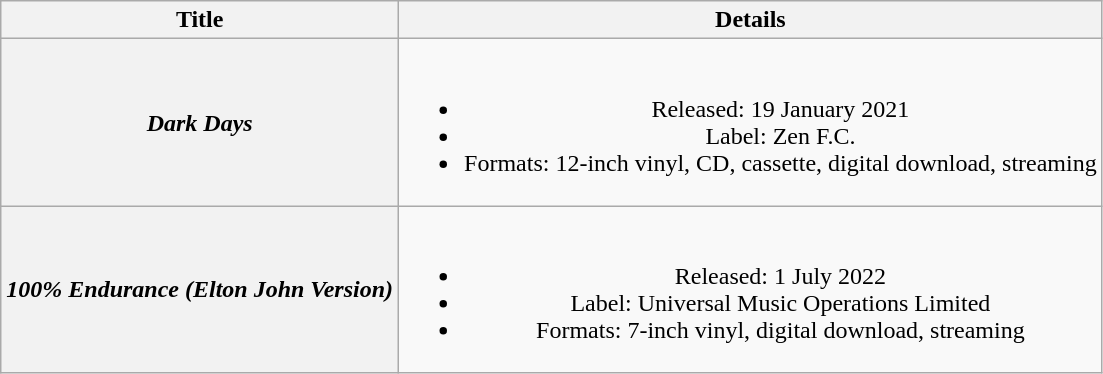<table class="wikitable plainrowheaders" style="text-align:center;">
<tr>
<th scope="col">Title</th>
<th scope="col">Details</th>
</tr>
<tr>
<th scope="row"><em>Dark Days</em></th>
<td><br><ul><li>Released: 19 January 2021</li><li>Label: Zen F.C.</li><li>Formats: 12-inch vinyl, CD, cassette, digital download, streaming</li></ul></td>
</tr>
<tr>
<th scope="row"><em>100% Endurance (Elton John Version)</em></th>
<td><br><ul><li>Released: 1 July 2022</li><li>Label:  Universal Music Operations Limited</li><li>Formats: 7-inch vinyl, digital download, streaming</li></ul></td>
</tr>
</table>
